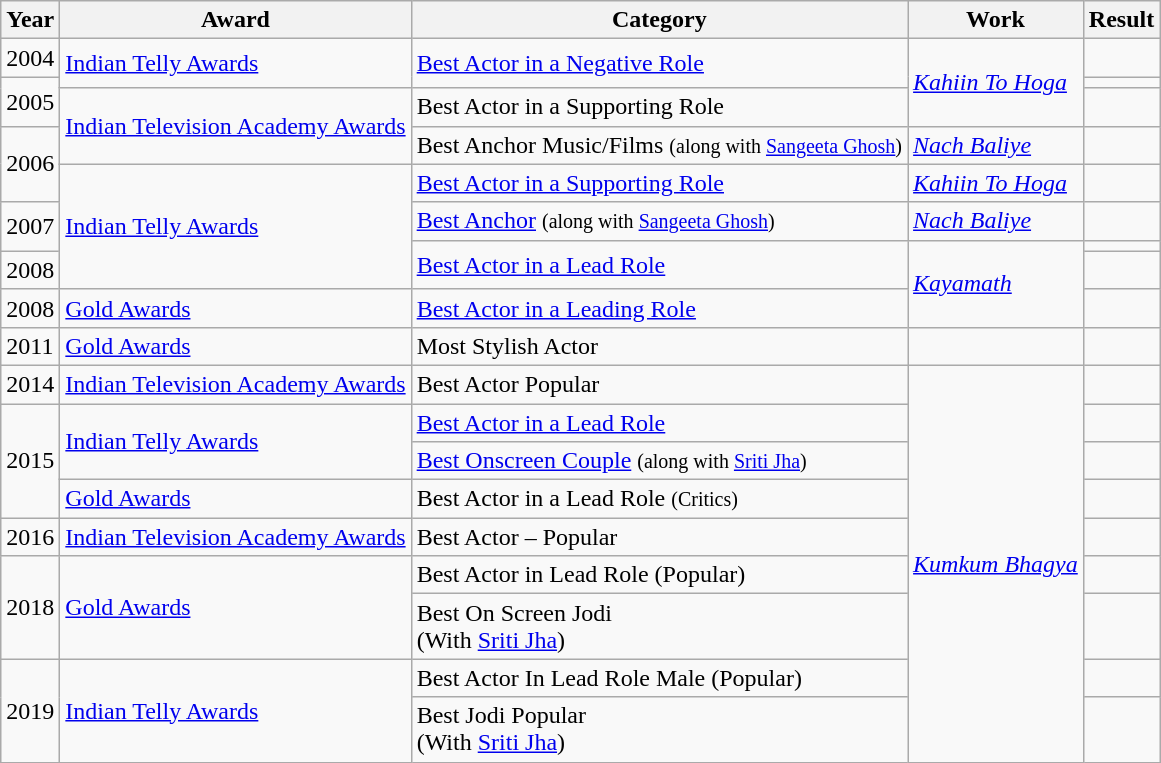<table class="wikitable sortable">
<tr>
<th>Year</th>
<th>Award</th>
<th>Category</th>
<th>Work</th>
<th>Result</th>
</tr>
<tr>
<td>2004</td>
<td rowspan="2"><a href='#'>Indian Telly Awards</a></td>
<td rowspan="2"><a href='#'>Best Actor in a Negative Role</a></td>
<td rowspan="3"><em><a href='#'>Kahiin To Hoga</a></em></td>
<td></td>
</tr>
<tr>
<td rowspan="2">2005</td>
<td></td>
</tr>
<tr>
<td rowspan="2"><a href='#'>Indian Television Academy Awards</a></td>
<td>Best Actor in a Supporting Role</td>
<td></td>
</tr>
<tr>
<td rowspan="2">2006</td>
<td>Best Anchor Music/Films <small>(along with <a href='#'>Sangeeta Ghosh</a>)</small></td>
<td><em><a href='#'>Nach Baliye</a></em></td>
<td></td>
</tr>
<tr>
<td rowspan="4"><a href='#'>Indian Telly Awards</a></td>
<td><a href='#'>Best Actor in a Supporting Role</a></td>
<td><em><a href='#'>Kahiin To Hoga</a></em></td>
<td></td>
</tr>
<tr>
<td rowspan="2">2007</td>
<td><a href='#'>Best Anchor</a> <small>(along with <a href='#'>Sangeeta Ghosh</a>)</small></td>
<td><em><a href='#'>Nach Baliye</a></em></td>
<td></td>
</tr>
<tr>
<td rowspan="2"><a href='#'>Best Actor in a Lead Role</a></td>
<td rowspan="3"><em><a href='#'>Kayamath</a></em></td>
<td></td>
</tr>
<tr>
<td>2008</td>
<td></td>
</tr>
<tr>
<td>2008</td>
<td><a href='#'>Gold Awards</a></td>
<td><a href='#'>Best Actor in a Leading Role</a></td>
<td></td>
</tr>
<tr>
<td>2011</td>
<td><a href='#'>Gold Awards</a></td>
<td>Most Stylish Actor</td>
<td></td>
<td></td>
</tr>
<tr>
<td>2014</td>
<td><a href='#'>Indian Television Academy Awards</a></td>
<td>Best Actor Popular</td>
<td rowspan="14"><em><a href='#'>Kumkum Bhagya</a></em></td>
<td></td>
</tr>
<tr>
<td rowspan="3">2015</td>
<td rowspan="2"><a href='#'>Indian Telly Awards</a></td>
<td><a href='#'>Best Actor in a Lead Role</a></td>
<td></td>
</tr>
<tr>
<td><a href='#'>Best Onscreen Couple</a> <small>(along with <a href='#'>Sriti Jha</a>)</small></td>
<td></td>
</tr>
<tr>
<td><a href='#'>Gold Awards</a></td>
<td>Best Actor in a Lead Role <small>(Critics)</small></td>
<td></td>
</tr>
<tr>
<td>2016</td>
<td><a href='#'>Indian Television Academy Awards</a></td>
<td>Best Actor – Popular</td>
<td></td>
</tr>
<tr>
<td rowspan=2>2018</td>
<td rowspan=2><a href='#'>Gold Awards</a></td>
<td>Best Actor in Lead Role (Popular)</td>
<td></td>
</tr>
<tr>
<td>Best On Screen Jodi<br>(With <a href='#'>Sriti Jha</a>)</td>
<td></td>
</tr>
<tr>
<td rowspan="2">2019</td>
<td rowspan="2"><a href='#'>Indian Telly Awards</a></td>
<td>Best Actor In Lead Role Male (Popular)</td>
<td></td>
</tr>
<tr>
<td>Best Jodi Popular<br>(With <a href='#'>Sriti Jha</a>)</td>
<td></td>
</tr>
</table>
